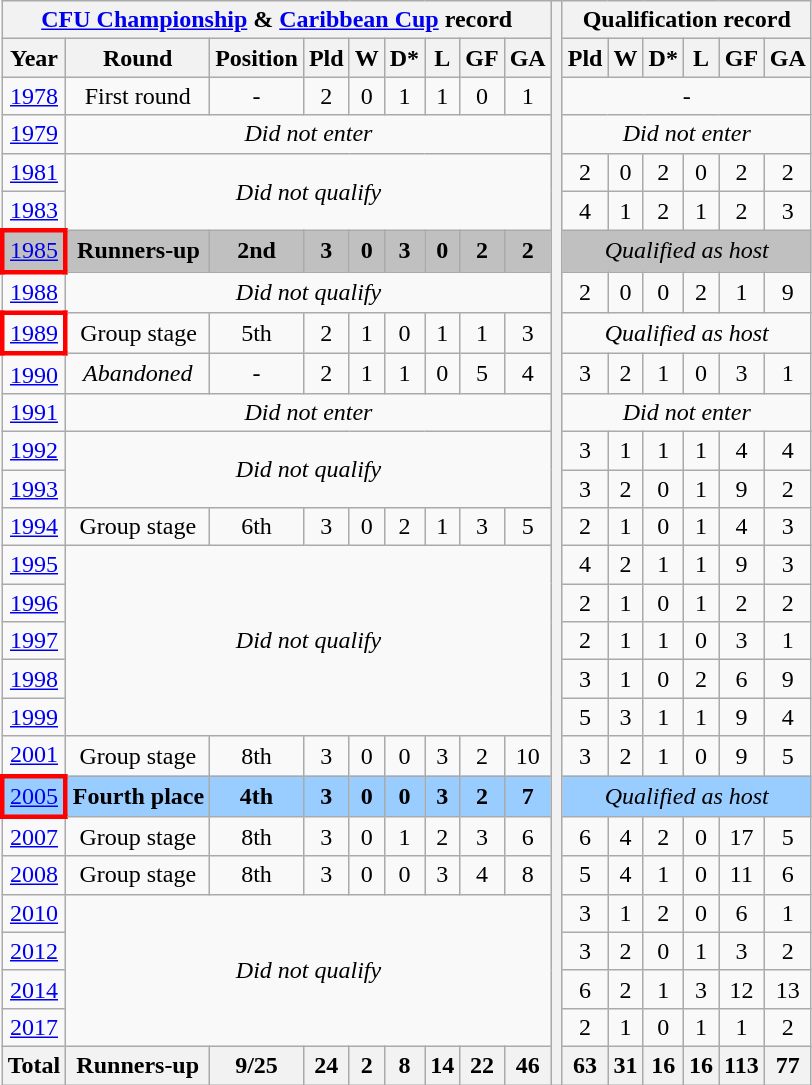<table class="wikitable" style="text-align: center;">
<tr>
<th colspan=9><a href='#'>CFU Championship</a> & <a href='#'>Caribbean Cup</a> record</th>
<th rowspan=28></th>
<th colspan=6>Qualification record</th>
</tr>
<tr>
<th>Year</th>
<th>Round</th>
<th>Position</th>
<th>Pld</th>
<th>W</th>
<th>D*</th>
<th>L</th>
<th>GF</th>
<th>GA</th>
<th>Pld</th>
<th>W</th>
<th>D*</th>
<th>L</th>
<th>GF</th>
<th>GA</th>
</tr>
<tr>
<td> <a href='#'>1978</a></td>
<td>First round</td>
<td>-</td>
<td>2</td>
<td>0</td>
<td>1</td>
<td>1</td>
<td>0</td>
<td>1</td>
<td colspan=6>-</td>
</tr>
<tr>
<td> <a href='#'>1979</a></td>
<td colspan=8><em>Did not enter</em></td>
<td colspan=7><em>Did not enter</em></td>
</tr>
<tr>
<td> <a href='#'>1981</a></td>
<td colspan=8 rowspan=2><em>Did not qualify</em></td>
<td>2</td>
<td>0</td>
<td>2</td>
<td>0</td>
<td>2</td>
<td>2</td>
</tr>
<tr>
<td> <a href='#'>1983</a></td>
<td>4</td>
<td>1</td>
<td>2</td>
<td>1</td>
<td>2</td>
<td>3</td>
</tr>
<tr bgcolor=silver>
<td style="border: 3px solid red"> <a href='#'>1985</a></td>
<td><strong>Runners-up</strong></td>
<td><strong>2nd</strong></td>
<td><strong>3</strong></td>
<td><strong>0</strong></td>
<td><strong>3</strong></td>
<td><strong>0</strong></td>
<td><strong>2</strong></td>
<td><strong>2</strong></td>
<td colspan=7><em>Qualified as host</em></td>
</tr>
<tr>
<td> <a href='#'>1988</a></td>
<td colspan=8><em>Did not qualify</em></td>
<td>2</td>
<td>0</td>
<td>0</td>
<td>2</td>
<td>1</td>
<td>9</td>
</tr>
<tr>
<td style="border: 3px solid red"> <a href='#'>1989</a></td>
<td>Group stage</td>
<td>5th</td>
<td>2</td>
<td>1</td>
<td>0</td>
<td>1</td>
<td>1</td>
<td>3</td>
<td colspan=7><em>Qualified as host</em></td>
</tr>
<tr>
<td> <a href='#'>1990</a></td>
<td><em>Abandoned</em></td>
<td>-</td>
<td>2</td>
<td>1</td>
<td>1</td>
<td>0</td>
<td>5</td>
<td>4</td>
<td>3</td>
<td>2</td>
<td>1</td>
<td>0</td>
<td>3</td>
<td>1</td>
</tr>
<tr>
<td> <a href='#'>1991</a></td>
<td Colspan=8><em>Did not enter</em></td>
<td colspan=6><em>Did not enter</em></td>
</tr>
<tr>
<td> <a href='#'>1992</a></td>
<td Colspan=8 rowspan=2><em>Did not qualify</em></td>
<td>3</td>
<td>1</td>
<td>1</td>
<td>1</td>
<td>4</td>
<td>4</td>
</tr>
<tr>
<td> <a href='#'>1993</a></td>
<td>3</td>
<td>2</td>
<td>0</td>
<td>1</td>
<td>9</td>
<td>2</td>
</tr>
<tr>
<td> <a href='#'>1994</a></td>
<td>Group stage</td>
<td>6th</td>
<td>3</td>
<td>0</td>
<td>2</td>
<td>1</td>
<td>3</td>
<td>5</td>
<td>2</td>
<td>1</td>
<td>0</td>
<td>1</td>
<td>4</td>
<td>3</td>
</tr>
<tr>
<td>  <a href='#'>1995</a></td>
<td Colspan=8 rowspan=5><em>Did not qualify</em></td>
<td>4</td>
<td>2</td>
<td>1</td>
<td>1</td>
<td>9</td>
<td>3</td>
</tr>
<tr>
<td> <a href='#'>1996</a></td>
<td>2</td>
<td>1</td>
<td>0</td>
<td>1</td>
<td>2</td>
<td>2</td>
</tr>
<tr>
<td>  <a href='#'>1997</a></td>
<td>2</td>
<td>1</td>
<td>1</td>
<td>0</td>
<td>3</td>
<td>1</td>
</tr>
<tr>
<td>  <a href='#'>1998</a></td>
<td>3</td>
<td>1</td>
<td>0</td>
<td>2</td>
<td>6</td>
<td>9</td>
</tr>
<tr>
<td> <a href='#'>1999</a></td>
<td>5</td>
<td>3</td>
<td>1</td>
<td>1</td>
<td>9</td>
<td>4</td>
</tr>
<tr>
<td> <a href='#'>2001</a></td>
<td>Group stage</td>
<td>8th</td>
<td>3</td>
<td>0</td>
<td>0</td>
<td>3</td>
<td>2</td>
<td>10</td>
<td>3</td>
<td>2</td>
<td>1</td>
<td>0</td>
<td>9</td>
<td>5</td>
</tr>
<tr bgcolor=#9acdff>
<td style="border: 3px solid red"> <a href='#'>2005</a></td>
<td><strong>Fourth place</strong></td>
<td><strong>4th</strong></td>
<td><strong>3</strong></td>
<td><strong>0</strong></td>
<td><strong>0</strong></td>
<td><strong>3</strong></td>
<td><strong>2</strong></td>
<td><strong>7</strong></td>
<td colspan=7><em>Qualified as host</em></td>
</tr>
<tr>
<td> <a href='#'>2007</a></td>
<td>Group stage</td>
<td>8th</td>
<td>3</td>
<td>0</td>
<td>1</td>
<td>2</td>
<td>3</td>
<td>6</td>
<td>6</td>
<td>4</td>
<td>2</td>
<td>0</td>
<td>17</td>
<td>5</td>
</tr>
<tr>
<td> <a href='#'>2008</a></td>
<td>Group stage</td>
<td>8th</td>
<td>3</td>
<td>0</td>
<td>0</td>
<td>3</td>
<td>4</td>
<td>8</td>
<td>5</td>
<td>4</td>
<td>1</td>
<td>0</td>
<td>11</td>
<td>6</td>
</tr>
<tr>
<td> <a href='#'>2010</a></td>
<td Colspan=8 rowspan=4><em>Did not qualify</em></td>
<td>3</td>
<td>1</td>
<td>2</td>
<td>0</td>
<td>6</td>
<td>1</td>
</tr>
<tr>
<td> <a href='#'>2012</a></td>
<td>3</td>
<td>2</td>
<td>0</td>
<td>1</td>
<td>3</td>
<td>2</td>
</tr>
<tr>
<td> <a href='#'>2014</a></td>
<td>6</td>
<td>2</td>
<td>1</td>
<td>3</td>
<td>12</td>
<td>13</td>
</tr>
<tr>
<td> <a href='#'>2017</a></td>
<td>2</td>
<td>1</td>
<td>0</td>
<td>1</td>
<td>1</td>
<td>2</td>
</tr>
<tr>
<th>Total</th>
<th>Runners-up</th>
<th>9/25</th>
<th>24</th>
<th>2</th>
<th>8</th>
<th>14</th>
<th>22</th>
<th>46</th>
<th>63</th>
<th>31</th>
<th>16</th>
<th>16</th>
<th>113</th>
<th>77</th>
</tr>
</table>
